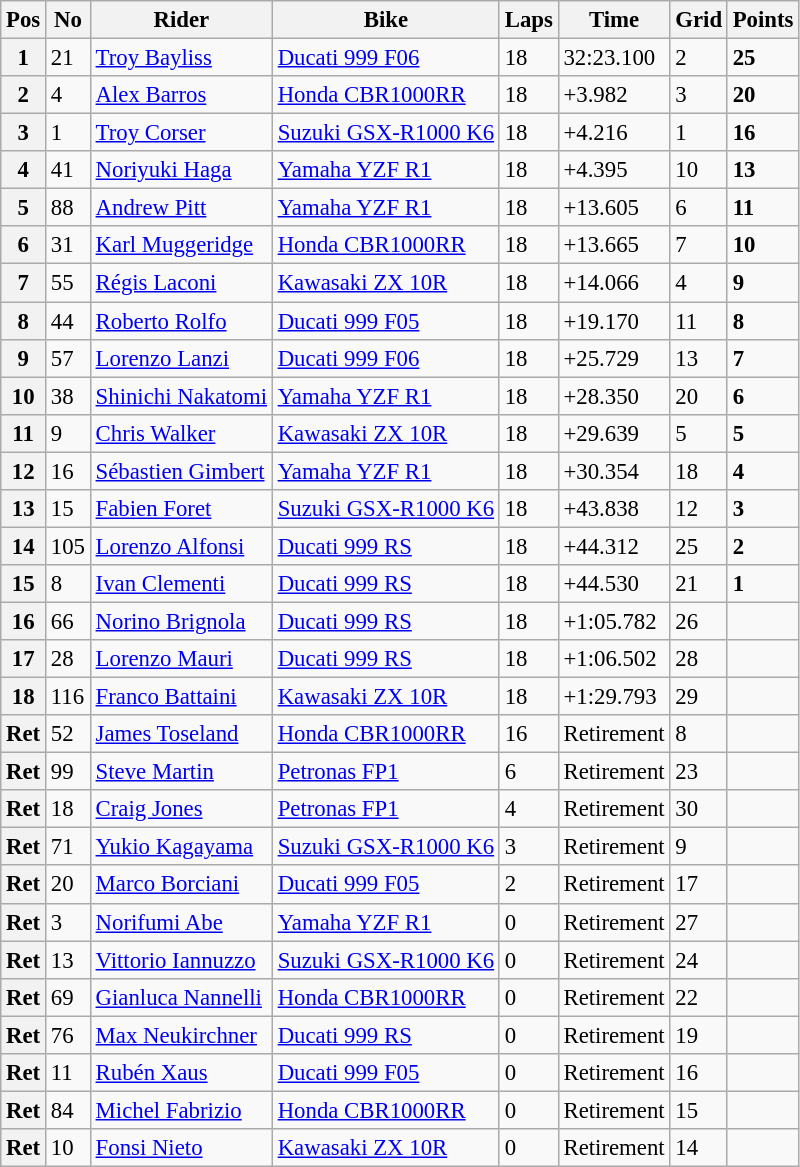<table class="wikitable" style="font-size: 95%;">
<tr>
<th>Pos</th>
<th>No</th>
<th>Rider</th>
<th>Bike</th>
<th>Laps</th>
<th>Time</th>
<th>Grid</th>
<th>Points</th>
</tr>
<tr>
<th>1</th>
<td>21</td>
<td> <a href='#'>Troy Bayliss</a></td>
<td><a href='#'>Ducati 999 F06</a></td>
<td>18</td>
<td>32:23.100</td>
<td>2</td>
<td><strong>25</strong></td>
</tr>
<tr>
<th>2</th>
<td>4</td>
<td> <a href='#'>Alex Barros</a></td>
<td><a href='#'>Honda CBR1000RR</a></td>
<td>18</td>
<td>+3.982</td>
<td>3</td>
<td><strong>20</strong></td>
</tr>
<tr>
<th>3</th>
<td>1</td>
<td> <a href='#'>Troy Corser</a></td>
<td><a href='#'>Suzuki GSX-R1000 K6</a></td>
<td>18</td>
<td>+4.216</td>
<td>1</td>
<td><strong>16</strong></td>
</tr>
<tr>
<th>4</th>
<td>41</td>
<td> <a href='#'>Noriyuki Haga</a></td>
<td><a href='#'>Yamaha YZF R1</a></td>
<td>18</td>
<td>+4.395</td>
<td>10</td>
<td><strong>13</strong></td>
</tr>
<tr>
<th>5</th>
<td>88</td>
<td> <a href='#'>Andrew Pitt</a></td>
<td><a href='#'>Yamaha YZF R1</a></td>
<td>18</td>
<td>+13.605</td>
<td>6</td>
<td><strong>11</strong></td>
</tr>
<tr>
<th>6</th>
<td>31</td>
<td> <a href='#'>Karl Muggeridge</a></td>
<td><a href='#'>Honda CBR1000RR</a></td>
<td>18</td>
<td>+13.665</td>
<td>7</td>
<td><strong>10</strong></td>
</tr>
<tr>
<th>7</th>
<td>55</td>
<td> <a href='#'>Régis Laconi</a></td>
<td><a href='#'>Kawasaki ZX 10R</a></td>
<td>18</td>
<td>+14.066</td>
<td>4</td>
<td><strong>9</strong></td>
</tr>
<tr>
<th>8</th>
<td>44</td>
<td> <a href='#'>Roberto Rolfo</a></td>
<td><a href='#'>Ducati 999 F05</a></td>
<td>18</td>
<td>+19.170</td>
<td>11</td>
<td><strong>8</strong></td>
</tr>
<tr>
<th>9</th>
<td>57</td>
<td> <a href='#'>Lorenzo Lanzi</a></td>
<td><a href='#'>Ducati 999 F06</a></td>
<td>18</td>
<td>+25.729</td>
<td>13</td>
<td><strong>7</strong></td>
</tr>
<tr>
<th>10</th>
<td>38</td>
<td> <a href='#'>Shinichi Nakatomi</a></td>
<td><a href='#'>Yamaha YZF R1</a></td>
<td>18</td>
<td>+28.350</td>
<td>20</td>
<td><strong>6</strong></td>
</tr>
<tr>
<th>11</th>
<td>9</td>
<td> <a href='#'>Chris Walker</a></td>
<td><a href='#'>Kawasaki ZX 10R</a></td>
<td>18</td>
<td>+29.639</td>
<td>5</td>
<td><strong>5</strong></td>
</tr>
<tr>
<th>12</th>
<td>16</td>
<td> <a href='#'>Sébastien Gimbert</a></td>
<td><a href='#'>Yamaha YZF R1</a></td>
<td>18</td>
<td>+30.354</td>
<td>18</td>
<td><strong>4</strong></td>
</tr>
<tr>
<th>13</th>
<td>15</td>
<td> <a href='#'>Fabien Foret</a></td>
<td><a href='#'>Suzuki GSX-R1000 K6</a></td>
<td>18</td>
<td>+43.838</td>
<td>12</td>
<td><strong>3</strong></td>
</tr>
<tr>
<th>14</th>
<td>105</td>
<td> <a href='#'>Lorenzo Alfonsi</a></td>
<td><a href='#'>Ducati 999 RS</a></td>
<td>18</td>
<td>+44.312</td>
<td>25</td>
<td><strong>2</strong></td>
</tr>
<tr>
<th>15</th>
<td>8</td>
<td> <a href='#'>Ivan Clementi</a></td>
<td><a href='#'>Ducati 999 RS</a></td>
<td>18</td>
<td>+44.530</td>
<td>21</td>
<td><strong>1</strong></td>
</tr>
<tr>
<th>16</th>
<td>66</td>
<td> <a href='#'>Norino Brignola</a></td>
<td><a href='#'>Ducati 999 RS</a></td>
<td>18</td>
<td>+1:05.782</td>
<td>26</td>
<td></td>
</tr>
<tr>
<th>17</th>
<td>28</td>
<td> <a href='#'>Lorenzo Mauri</a></td>
<td><a href='#'>Ducati 999 RS</a></td>
<td>18</td>
<td>+1:06.502</td>
<td>28</td>
<td></td>
</tr>
<tr>
<th>18</th>
<td>116</td>
<td> <a href='#'>Franco Battaini</a></td>
<td><a href='#'>Kawasaki ZX 10R</a></td>
<td>18</td>
<td>+1:29.793</td>
<td>29</td>
<td></td>
</tr>
<tr>
<th>Ret</th>
<td>52</td>
<td> <a href='#'>James Toseland</a></td>
<td><a href='#'>Honda CBR1000RR</a></td>
<td>16</td>
<td>Retirement</td>
<td>8</td>
<td></td>
</tr>
<tr>
<th>Ret</th>
<td>99</td>
<td> <a href='#'>Steve Martin</a></td>
<td><a href='#'>Petronas FP1</a></td>
<td>6</td>
<td>Retirement</td>
<td>23</td>
<td></td>
</tr>
<tr>
<th>Ret</th>
<td>18</td>
<td> <a href='#'>Craig Jones</a></td>
<td><a href='#'>Petronas FP1</a></td>
<td>4</td>
<td>Retirement</td>
<td>30</td>
<td></td>
</tr>
<tr>
<th>Ret</th>
<td>71</td>
<td> <a href='#'>Yukio Kagayama</a></td>
<td><a href='#'>Suzuki GSX-R1000 K6</a></td>
<td>3</td>
<td>Retirement</td>
<td>9</td>
<td></td>
</tr>
<tr>
<th>Ret</th>
<td>20</td>
<td> <a href='#'>Marco Borciani</a></td>
<td><a href='#'>Ducati 999 F05</a></td>
<td>2</td>
<td>Retirement</td>
<td>17</td>
<td></td>
</tr>
<tr>
<th>Ret</th>
<td>3</td>
<td> <a href='#'>Norifumi Abe</a></td>
<td><a href='#'>Yamaha YZF R1</a></td>
<td>0</td>
<td>Retirement</td>
<td>27</td>
<td></td>
</tr>
<tr>
<th>Ret</th>
<td>13</td>
<td> <a href='#'>Vittorio Iannuzzo</a></td>
<td><a href='#'>Suzuki GSX-R1000 K6</a></td>
<td>0</td>
<td>Retirement</td>
<td>24</td>
<td></td>
</tr>
<tr>
<th>Ret</th>
<td>69</td>
<td> <a href='#'>Gianluca Nannelli</a></td>
<td><a href='#'>Honda CBR1000RR</a></td>
<td>0</td>
<td>Retirement</td>
<td>22</td>
<td></td>
</tr>
<tr>
<th>Ret</th>
<td>76</td>
<td> <a href='#'>Max Neukirchner</a></td>
<td><a href='#'>Ducati 999 RS</a></td>
<td>0</td>
<td>Retirement</td>
<td>19</td>
<td></td>
</tr>
<tr>
<th>Ret</th>
<td>11</td>
<td> <a href='#'>Rubén Xaus</a></td>
<td><a href='#'>Ducati 999 F05</a></td>
<td>0</td>
<td>Retirement</td>
<td>16</td>
<td></td>
</tr>
<tr>
<th>Ret</th>
<td>84</td>
<td> <a href='#'>Michel Fabrizio</a></td>
<td><a href='#'>Honda CBR1000RR</a></td>
<td>0</td>
<td>Retirement</td>
<td>15</td>
<td></td>
</tr>
<tr>
<th>Ret</th>
<td>10</td>
<td> <a href='#'>Fonsi Nieto</a></td>
<td><a href='#'>Kawasaki ZX 10R</a></td>
<td>0</td>
<td>Retirement</td>
<td>14</td>
<td></td>
</tr>
</table>
